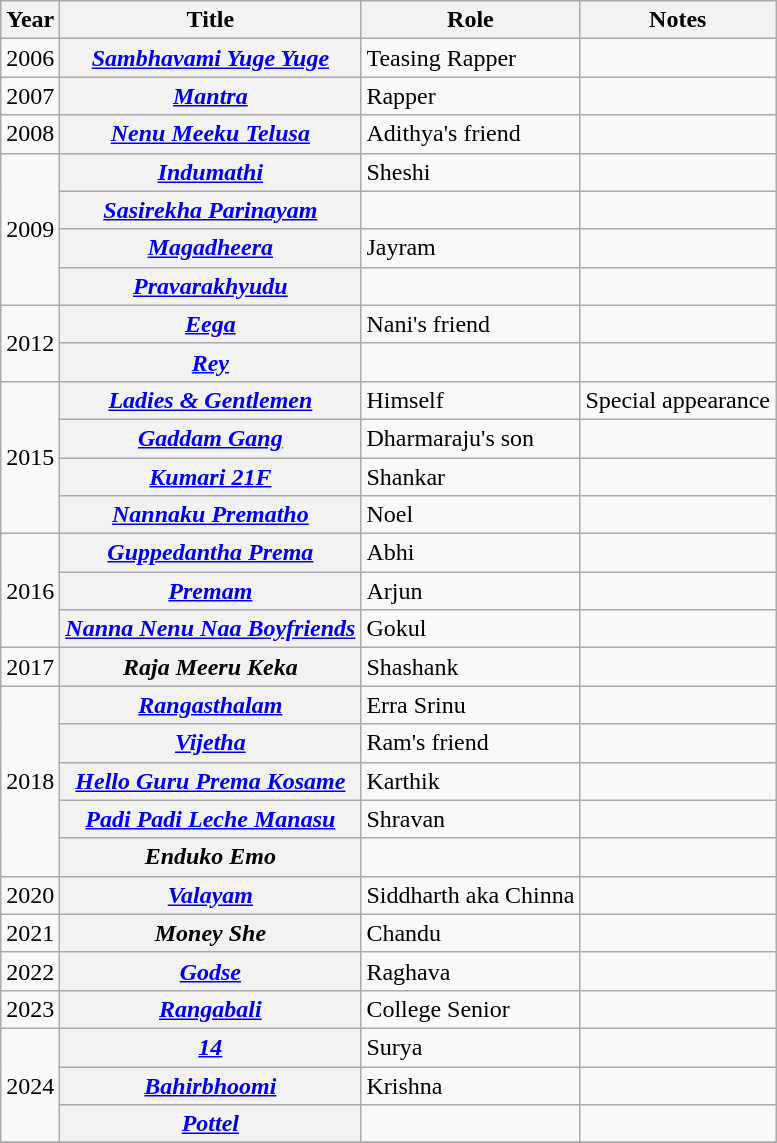<table class="wikitable plainrowheaders sortable">
<tr style="text-align:center;">
<th scope="col">Year</th>
<th scope="col">Title</th>
<th scope="col">Role</th>
<th>Notes</th>
</tr>
<tr>
<td>2006</td>
<th scope="row"><em><a href='#'>Sambhavami Yuge Yuge</a></em></th>
<td>Teasing Rapper</td>
<td></td>
</tr>
<tr>
<td>2007</td>
<th scope="row"><a href='#'><em>Mantra</em></a></th>
<td>Rapper</td>
<td></td>
</tr>
<tr>
<td>2008</td>
<th scope="row"><a href='#'><em>Nenu Meeku Telusa</em></a></th>
<td>Adithya's friend</td>
<td></td>
</tr>
<tr>
<td rowspan="4">2009</td>
<th scope="row"><a href='#'><em>Indumathi</em></a></th>
<td>Sheshi</td>
<td></td>
</tr>
<tr>
<th scope="row"><a href='#'><em>Sasirekha Parinayam</em></a></th>
<td></td>
<td></td>
</tr>
<tr>
<th scope="row"><em><a href='#'>Magadheera</a></em></th>
<td>Jayram</td>
<td></td>
</tr>
<tr>
<th scope="row"><em><a href='#'>Pravarakhyudu</a></em></th>
<td></td>
<td></td>
</tr>
<tr>
<td rowspan="2">2012</td>
<th scope="row"><em><a href='#'>Eega</a></em></th>
<td>Nani's friend</td>
<td></td>
</tr>
<tr>
<th scope="row"><a href='#'><em>Rey</em></a></th>
<td></td>
<td></td>
</tr>
<tr>
<td rowspan="4">2015</td>
<th scope="row"><em><a href='#'>Ladies & Gentlemen</a></em></th>
<td>Himself</td>
<td>Special appearance</td>
</tr>
<tr>
<th scope="row"><em><a href='#'>Gaddam Gang</a></em></th>
<td>Dharmaraju's son</td>
<td></td>
</tr>
<tr>
<th scope="row"><em><a href='#'>Kumari 21F</a></em></th>
<td>Shankar</td>
<td></td>
</tr>
<tr>
<th scope="row"><em><a href='#'>Nannaku Prematho</a></em></th>
<td>Noel</td>
<td></td>
</tr>
<tr>
<td rowspan="3">2016</td>
<th scope="row"><em><a href='#'>Guppedantha Prema</a></em></th>
<td>Abhi</td>
<td></td>
</tr>
<tr>
<th scope="row"><em><a href='#'>Premam</a></em></th>
<td>Arjun</td>
<td></td>
</tr>
<tr>
<th scope="row"><em><a href='#'>Nanna Nenu Naa Boyfriends</a></em></th>
<td>Gokul</td>
<td></td>
</tr>
<tr>
<td>2017</td>
<th scope="row"><em>Raja Meeru Keka</em></th>
<td>Shashank</td>
<td></td>
</tr>
<tr>
<td rowspan="5">2018</td>
<th scope="row"><em><a href='#'>Rangasthalam</a></em></th>
<td>Erra Srinu</td>
<td></td>
</tr>
<tr>
<th scope="row"><em><a href='#'>Vijetha</a></em></th>
<td>Ram's friend</td>
<td></td>
</tr>
<tr>
<th scope="row"><em><a href='#'>Hello Guru Prema Kosame</a></em></th>
<td>Karthik</td>
<td></td>
</tr>
<tr>
<th scope="row"><em><a href='#'>Padi Padi Leche Manasu</a></em></th>
<td>Shravan</td>
<td></td>
</tr>
<tr>
<th scope="row"><em>Enduko Emo</em></th>
<td></td>
<td></td>
</tr>
<tr>
<td>2020</td>
<th scope="row"><em><a href='#'>Valayam</a></em></th>
<td>Siddharth aka Chinna</td>
<td></td>
</tr>
<tr>
<td>2021</td>
<th scope="row"><em>Money She</em></th>
<td>Chandu</td>
<td></td>
</tr>
<tr>
<td>2022</td>
<th scope="row"><em><a href='#'>Godse</a></em></th>
<td>Raghava</td>
<td></td>
</tr>
<tr>
<td>2023</td>
<th scope="row"><em><a href='#'>Rangabali</a></em></th>
<td>College Senior</td>
<td></td>
</tr>
<tr>
<td rowspan="3">2024</td>
<th scope="row"><a href='#'><em>14</em></a></th>
<td>Surya</td>
<td></td>
</tr>
<tr>
<th scope="row"><em><a href='#'>Bahirbhoomi</a></em></th>
<td>Krishna</td>
<td></td>
</tr>
<tr>
<th scope="row"><em><a href='#'>Pottel</a></em></th>
<td></td>
<td></td>
</tr>
<tr>
</tr>
</table>
